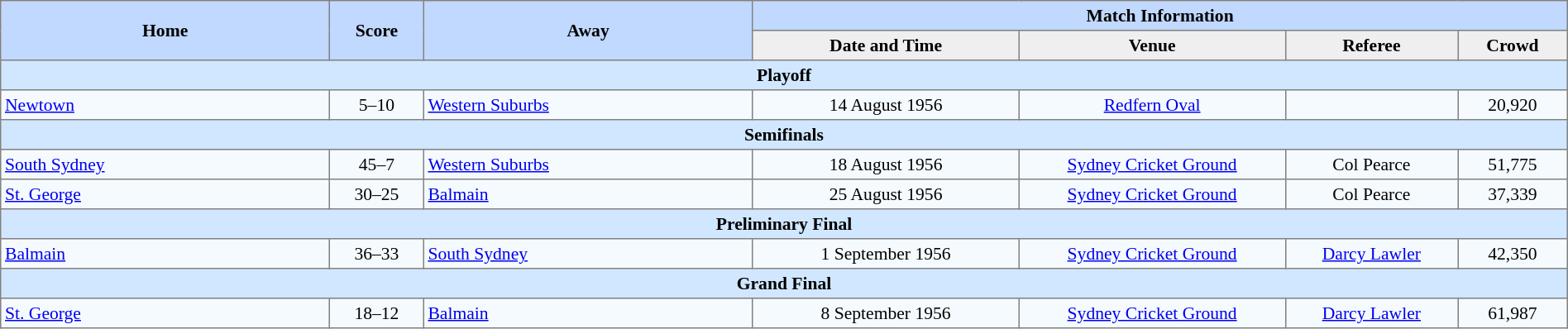<table border=1 style="border-collapse:collapse; font-size:90%; text-align:center;" cellpadding=3 cellspacing=0 width=100%>
<tr bgcolor=#C1D8FF>
<th rowspan=2 width=21%>Home</th>
<th rowspan=2 width=6%>Score</th>
<th rowspan=2 width=21%>Away</th>
<th colspan=6>Match Information</th>
</tr>
<tr bgcolor=#EFEFEF>
<th width=17%>Date and Time</th>
<th width=17%>Venue</th>
<th width=11%>Referee</th>
<th width=7%>Crowd</th>
</tr>
<tr bgcolor="#D0E7FF">
<td colspan=7><strong>Playoff</strong></td>
</tr>
<tr bgcolor=#F5FAFF>
<td align=left> <a href='#'>Newtown</a></td>
<td>5–10</td>
<td align=left> <a href='#'>Western Suburbs</a></td>
<td>14 August 1956</td>
<td><a href='#'>Redfern Oval</a></td>
<td></td>
<td>20,920</td>
</tr>
<tr bgcolor="#D0E7FF">
<td colspan=7><strong>Semifinals</strong></td>
</tr>
<tr bgcolor=#F5FAFF>
<td align=left> <a href='#'>South Sydney</a></td>
<td>45–7</td>
<td align=left> <a href='#'>Western Suburbs</a></td>
<td>18 August 1956</td>
<td><a href='#'>Sydney Cricket Ground</a></td>
<td>Col Pearce</td>
<td>51,775</td>
</tr>
<tr bgcolor=#F5FAFF>
<td align=left> <a href='#'>St. George</a></td>
<td>30–25</td>
<td align=left> <a href='#'>Balmain</a></td>
<td>25 August 1956</td>
<td><a href='#'>Sydney Cricket Ground</a></td>
<td>Col Pearce</td>
<td>37,339</td>
</tr>
<tr bgcolor="#D0E7FF">
<td colspan=7><strong>Preliminary Final</strong></td>
</tr>
<tr bgcolor=#F5FAFF>
<td align=left> <a href='#'>Balmain</a></td>
<td>36–33</td>
<td align=left> <a href='#'>South Sydney</a></td>
<td>1 September 1956</td>
<td><a href='#'>Sydney Cricket Ground</a></td>
<td><a href='#'>Darcy Lawler</a></td>
<td>42,350</td>
</tr>
<tr bgcolor="#D0E7FF">
<td colspan=7><strong>Grand Final</strong></td>
</tr>
<tr bgcolor=#F5FAFF>
<td align=left> <a href='#'>St. George</a></td>
<td>18–12</td>
<td align=left> <a href='#'>Balmain</a></td>
<td>8 September 1956</td>
<td><a href='#'>Sydney Cricket Ground</a></td>
<td><a href='#'>Darcy Lawler</a></td>
<td>61,987</td>
</tr>
</table>
